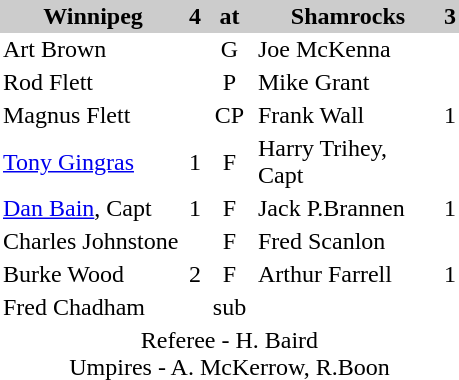<table cellpadding=2 cellspacing=0 border=0>
<tr bgcolor=#cccccc>
<th width=120>Winnipeg</th>
<th>4</th>
<th width=30>at</th>
<th width=120>Shamrocks</th>
<th>3</th>
</tr>
<tr>
<td>Art Brown</td>
<td></td>
<td align=center>G</td>
<td>Joe McKenna</td>
<td></td>
<td></td>
</tr>
<tr>
<td>Rod Flett</td>
<td></td>
<td align=center>P</td>
<td>Mike Grant</td>
<td></td>
<td></td>
</tr>
<tr>
<td>Magnus Flett</td>
<td></td>
<td align=center>CP</td>
<td>Frank Wall</td>
<td>1</td>
<td></td>
</tr>
<tr>
<td><a href='#'>Tony Gingras</a></td>
<td>1</td>
<td align=center>F</td>
<td>Harry Trihey, Capt</td>
<td></td>
<td></td>
</tr>
<tr>
<td><a href='#'>Dan Bain</a>, Capt</td>
<td>1</td>
<td align=center>F</td>
<td>Jack P.Brannen</td>
<td>1</td>
<td></td>
</tr>
<tr>
<td>Charles Johnstone</td>
<td></td>
<td align=center>F</td>
<td>Fred Scanlon</td>
<td></td>
<td></td>
</tr>
<tr>
<td>Burke Wood</td>
<td>2</td>
<td align=center>F</td>
<td>Arthur Farrell</td>
<td>1</td>
<td></td>
</tr>
<tr>
<td>Fred Chadham</td>
<td></td>
<td align=center>sub</td>
<td></td>
<td></td>
<td></td>
</tr>
<tr>
<td colspan=5 align=center>Referee - H. Baird<br>Umpires - A. McKerrow, R.Boon</td>
</tr>
<tr>
</tr>
</table>
